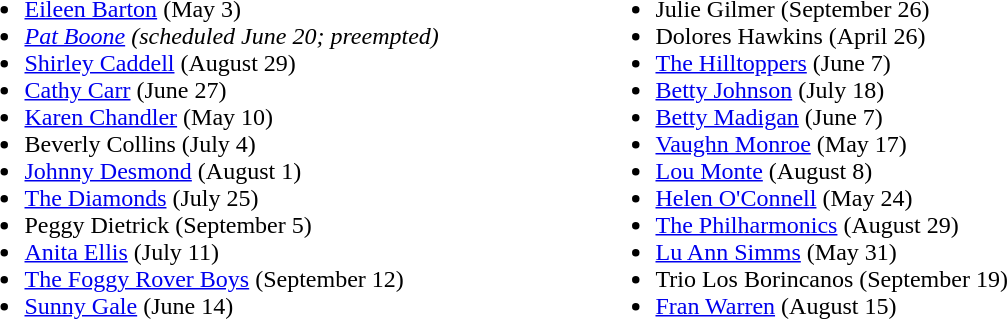<table>
<tr>
<td width="25%" valign="top"><br><ul><li><a href='#'>Eileen Barton</a> (May 3)</li><li><em><a href='#'>Pat Boone</a> (scheduled June 20; preempted)</em></li><li><a href='#'>Shirley Caddell</a> (August 29)</li><li><a href='#'>Cathy Carr</a> (June 27)</li><li><a href='#'>Karen Chandler</a> (May 10)</li><li>Beverly Collins (July 4)</li><li><a href='#'>Johnny Desmond</a> (August 1)</li><li><a href='#'>The Diamonds</a> (July 25)</li><li>Peggy Dietrick (September 5)</li><li><a href='#'>Anita Ellis</a> (July 11)</li><li><a href='#'>The Foggy Rover Boys</a> (September 12)</li><li><a href='#'>Sunny Gale</a> (June 14)</li></ul></td>
<td width="25%" valign="top"><br><ul><li>Julie Gilmer (September 26)</li><li>Dolores Hawkins (April 26)</li><li><a href='#'>The Hilltoppers</a> (June 7)</li><li><a href='#'>Betty Johnson</a> (July 18)</li><li><a href='#'>Betty Madigan</a> (June 7)</li><li><a href='#'>Vaughn Monroe</a> (May 17)</li><li><a href='#'>Lou Monte</a> (August 8)</li><li><a href='#'>Helen O'Connell</a> (May 24)</li><li><a href='#'>The Philharmonics</a> (August 29)</li><li><a href='#'>Lu Ann Simms</a> (May 31)</li><li>Trio Los Borincanos (September 19)</li><li><a href='#'>Fran Warren</a> (August 15)</li></ul></td>
<td width="25%" valign="top"></td>
</tr>
</table>
